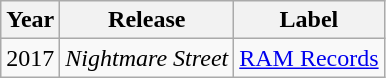<table class=wikitable>
<tr>
<th>Year</th>
<th>Release</th>
<th>Label</th>
</tr>
<tr>
<td style="text-align:center;">2017</td>
<td><em>Nightmare Street</em></td>
<td><a href='#'>RAM Records</a></td>
</tr>
</table>
